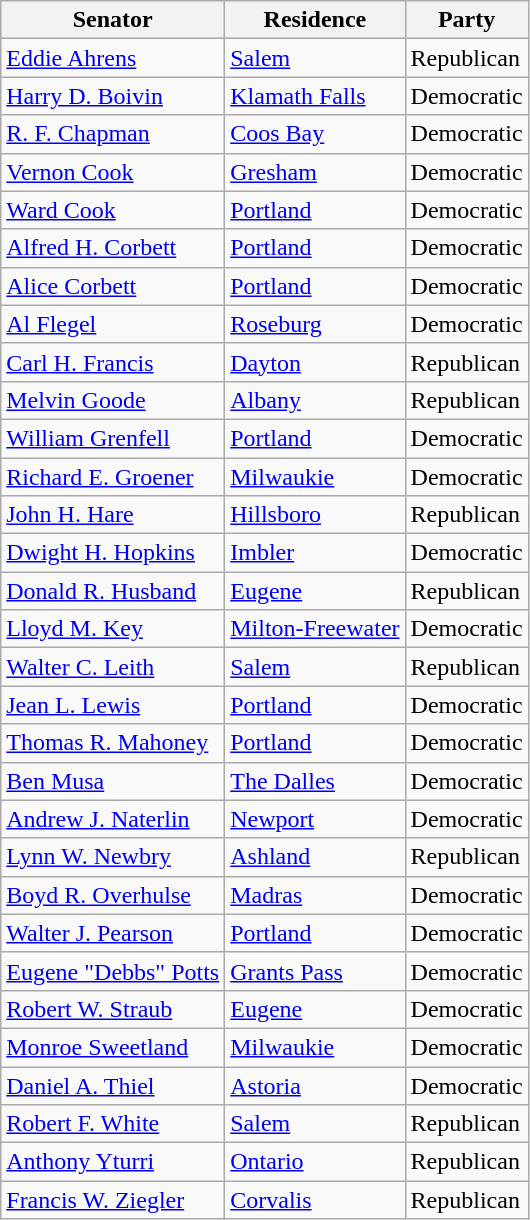<table class="wikitable">
<tr>
<th>Senator</th>
<th>Residence</th>
<th>Party</th>
</tr>
<tr>
<td><a href='#'>Eddie Ahrens</a></td>
<td><a href='#'>Salem</a></td>
<td>Republican</td>
</tr>
<tr>
<td><a href='#'>Harry D. Boivin</a></td>
<td><a href='#'>Klamath Falls</a></td>
<td>Democratic</td>
</tr>
<tr>
<td><a href='#'>R. F. Chapman</a></td>
<td><a href='#'>Coos Bay</a></td>
<td>Democratic</td>
</tr>
<tr>
<td><a href='#'>Vernon Cook</a></td>
<td><a href='#'>Gresham</a></td>
<td>Democratic</td>
</tr>
<tr>
<td><a href='#'>Ward Cook</a></td>
<td><a href='#'>Portland</a></td>
<td>Democratic</td>
</tr>
<tr>
<td><a href='#'>Alfred H. Corbett</a></td>
<td><a href='#'>Portland</a></td>
<td>Democratic</td>
</tr>
<tr>
<td><a href='#'>Alice Corbett</a></td>
<td><a href='#'>Portland</a></td>
<td>Democratic</td>
</tr>
<tr>
<td><a href='#'>Al Flegel</a></td>
<td><a href='#'>Roseburg</a></td>
<td>Democratic</td>
</tr>
<tr>
<td><a href='#'>Carl H. Francis</a></td>
<td><a href='#'>Dayton</a></td>
<td>Republican</td>
</tr>
<tr>
<td><a href='#'>Melvin Goode</a></td>
<td><a href='#'>Albany</a></td>
<td>Republican</td>
</tr>
<tr>
<td><a href='#'>William Grenfell</a></td>
<td><a href='#'>Portland</a></td>
<td>Democratic</td>
</tr>
<tr>
<td><a href='#'>Richard E. Groener</a></td>
<td><a href='#'>Milwaukie</a></td>
<td>Democratic</td>
</tr>
<tr>
<td><a href='#'>John H. Hare</a></td>
<td><a href='#'>Hillsboro</a></td>
<td>Republican</td>
</tr>
<tr>
<td><a href='#'>Dwight H. Hopkins</a></td>
<td><a href='#'>Imbler</a></td>
<td>Democratic</td>
</tr>
<tr>
<td><a href='#'>Donald R. Husband</a></td>
<td><a href='#'>Eugene</a></td>
<td>Republican</td>
</tr>
<tr>
<td><a href='#'>Lloyd M. Key</a></td>
<td><a href='#'>Milton-Freewater</a></td>
<td>Democratic</td>
</tr>
<tr>
<td><a href='#'>Walter C. Leith</a></td>
<td><a href='#'>Salem</a></td>
<td>Republican</td>
</tr>
<tr>
<td><a href='#'>Jean L. Lewis</a></td>
<td><a href='#'>Portland</a></td>
<td>Democratic</td>
</tr>
<tr>
<td><a href='#'>Thomas R. Mahoney</a></td>
<td><a href='#'>Portland</a></td>
<td>Democratic</td>
</tr>
<tr>
<td><a href='#'>Ben Musa</a></td>
<td><a href='#'>The Dalles</a></td>
<td>Democratic</td>
</tr>
<tr>
<td><a href='#'>Andrew J. Naterlin</a></td>
<td><a href='#'>Newport</a></td>
<td>Democratic</td>
</tr>
<tr>
<td><a href='#'>Lynn W. Newbry</a></td>
<td><a href='#'>Ashland</a></td>
<td>Republican</td>
</tr>
<tr>
<td><a href='#'>Boyd R. Overhulse</a></td>
<td><a href='#'>Madras</a></td>
<td>Democratic</td>
</tr>
<tr>
<td><a href='#'>Walter J. Pearson</a></td>
<td><a href='#'>Portland</a></td>
<td>Democratic</td>
</tr>
<tr>
<td><a href='#'>Eugene "Debbs" Potts</a></td>
<td><a href='#'>Grants Pass</a></td>
<td>Democratic</td>
</tr>
<tr>
<td><a href='#'>Robert W. Straub</a></td>
<td><a href='#'>Eugene</a></td>
<td>Democratic</td>
</tr>
<tr>
<td><a href='#'>Monroe Sweetland</a></td>
<td><a href='#'>Milwaukie</a></td>
<td>Democratic</td>
</tr>
<tr>
<td><a href='#'>Daniel A. Thiel</a></td>
<td><a href='#'>Astoria</a></td>
<td>Democratic</td>
</tr>
<tr>
<td><a href='#'>Robert F. White</a></td>
<td><a href='#'>Salem</a></td>
<td>Republican</td>
</tr>
<tr>
<td><a href='#'>Anthony Yturri</a></td>
<td><a href='#'>Ontario</a></td>
<td>Republican</td>
</tr>
<tr>
<td><a href='#'>Francis W. Ziegler</a></td>
<td><a href='#'>Corvalis</a></td>
<td>Republican</td>
</tr>
</table>
